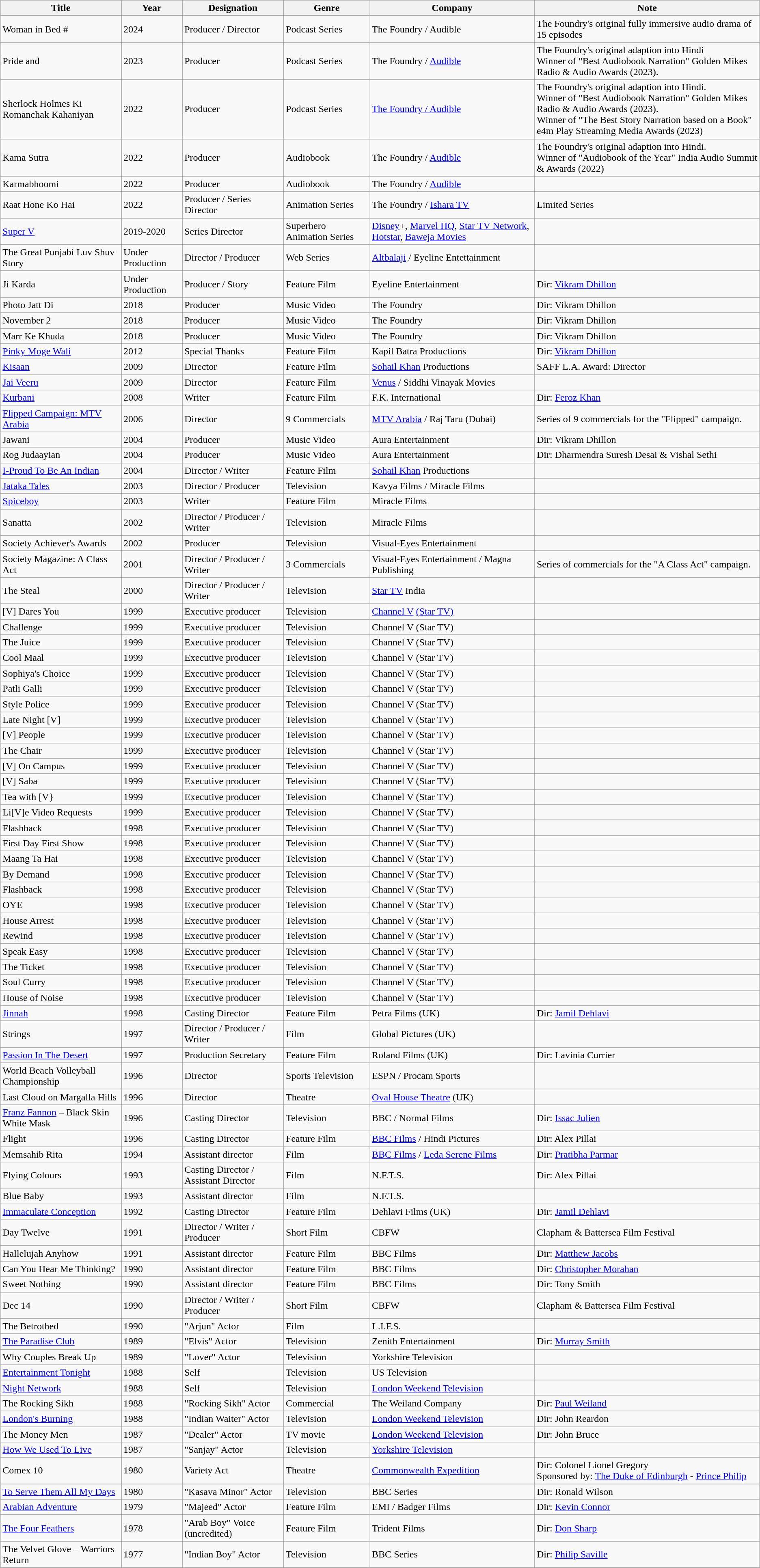<table class="wikitable">
<tr>
<th>Title</th>
<th>Year</th>
<th>Designation</th>
<th>Genre</th>
<th>Company</th>
<th>Note</th>
</tr>
<tr>
<td>Woman in Bed #</td>
<td>2024</td>
<td>Producer / Director</td>
<td>Podcast Series</td>
<td>The Foundry / Audible</td>
<td>The Foundry's original fully immersive audio drama of 15 episodes</td>
</tr>
<tr>
<td>Pride and </td>
<td>2023</td>
<td>Producer</td>
<td>Podcast Series</td>
<td>The Foundry / <a href='#'>Audible</a></td>
<td>The Foundry's original adaption into Hindi<br>Winner of "Best Audiobook Narration" Golden Mikes Radio & Audio Awards (2023).</td>
</tr>
<tr>
<td>Sherlock Holmes Ki Romanchak Kahaniyan</td>
<td>2022</td>
<td>Producer</td>
<td>Podcast Series</td>
<td><a href='#'>The Foundry / Audible</a></td>
<td>The Foundry's original adaption into Hindi.<br>Winner of "Best Audiobook Narration" Golden Mikes Radio & Audio Awards (2023).<br>Winner of "The Best Story  Narration based on a Book" e4m Play Streaming Media Awards (2023)</td>
</tr>
<tr>
<td>Kama Sutra</td>
<td>2022</td>
<td>Producer</td>
<td>Audiobook</td>
<td>The Foundry / <a href='#'>Audible</a></td>
<td>The Foundry's original adaption into Hindi.<br>Winner of "Audiobook of the Year" India Audio Summit & Awards (2022)</td>
</tr>
<tr>
<td>Karmabhoomi</td>
<td>2022</td>
<td>Producer</td>
<td>Audiobook</td>
<td>The Foundry / <a href='#'>Audible</a></td>
<td></td>
</tr>
<tr>
<td>Raat Hone Ko Hai</td>
<td>2022</td>
<td>Producer / Series Director</td>
<td>Animation Series</td>
<td>The Foundry / <a href='#'>Ishara TV</a></td>
<td>Limited Series</td>
</tr>
<tr>
<td><a href='#'>Super V</a></td>
<td>2019-2020</td>
<td>Series Director</td>
<td>Superhero Animation Series</td>
<td><a href='#'>Disney</a>+, <a href='#'>Marvel HQ</a>, <a href='#'>Star TV Network</a>, <a href='#'>Hotstar</a>, <a href='#'>Baweja Movies</a></td>
<td></td>
</tr>
<tr>
<td>The Great Punjabi Luv Shuv Story</td>
<td>Under Production</td>
<td>Director / Producer</td>
<td>Web Series</td>
<td><a href='#'>Altbalaji</a> / Eyeline Entettainment</td>
<td></td>
</tr>
<tr>
<td>Ji Karda</td>
<td>Under Production</td>
<td>Producer / Story</td>
<td>Feature Film</td>
<td>Eyeline Entertainment</td>
<td>Dir: <a href='#'>Vikram Dhillon</a></td>
</tr>
<tr>
<td>Photo Jatt Di</td>
<td>2018</td>
<td>Producer</td>
<td>Music Video</td>
<td>The Foundry</td>
<td>Dir: Vikram Dhillon</td>
</tr>
<tr>
<td>November 2</td>
<td>2018</td>
<td>Producer</td>
<td>Music Video</td>
<td>The Foundry</td>
<td>Dir: Vikram Dhillon</td>
</tr>
<tr>
<td>Marr Ke Khuda</td>
<td>2018</td>
<td>Producer</td>
<td>Music Video</td>
<td>The Foundry</td>
<td>Dir: Vikram Dhillon</td>
</tr>
<tr>
<td><a href='#'>Pinky Moge Wali</a></td>
<td>2012</td>
<td>Special Thanks</td>
<td>Feature Film</td>
<td>Kapil Batra Productions</td>
<td>Dir: <a href='#'>Vikram Dhillon</a></td>
</tr>
<tr>
<td><a href='#'>Kisaan</a></td>
<td>2009</td>
<td>Director</td>
<td>Feature Film</td>
<td><a href='#'>Sohail Khan</a> Productions</td>
<td>SAFF L.A. Award: Director</td>
</tr>
<tr>
<td><a href='#'>Jai Veeru</a></td>
<td>2009</td>
<td>Director</td>
<td>Feature Film</td>
<td><a href='#'>Venus</a> / Siddhi Vinayak Movies</td>
<td></td>
</tr>
<tr>
<td><a href='#'>Kurbani</a></td>
<td>2008</td>
<td>Writer</td>
<td>Feature Film</td>
<td>F.K. International</td>
<td>Dir: <a href='#'>Feroz Khan</a></td>
</tr>
<tr>
<td><a href='#'>Flipped Campaign: MTV Arabia</a></td>
<td>2006</td>
<td>Director</td>
<td>9 Commercials</td>
<td><a href='#'>MTV Arabia</a> / Raj Taru (Dubai)</td>
<td>Series of 9 commercials for the "Flipped" campaign.</td>
</tr>
<tr>
<td>Jawani</td>
<td>2004</td>
<td>Producer</td>
<td>Music Video</td>
<td>Aura Entertainment</td>
<td>Dir: Vikram Dhillon</td>
</tr>
<tr>
<td>Rog Judaayian</td>
<td>2004</td>
<td>Producer</td>
<td>Music Video</td>
<td>Aura Entertainment</td>
<td>Dir:  Dharmendra Suresh Desai & Vishal Sethi</td>
</tr>
<tr>
<td><a href='#'>I-Proud To Be An Indian</a></td>
<td>2004</td>
<td>Director / Writer</td>
<td>Feature Film</td>
<td><a href='#'>Sohail Khan</a> Productions</td>
<td></td>
</tr>
<tr>
<td><a href='#'>Jataka Tales</a></td>
<td>2003</td>
<td>Director / Producer</td>
<td>Television</td>
<td>Kavya Films / Miracle Films</td>
<td></td>
</tr>
<tr>
<td><a href='#'>Spiceboy</a></td>
<td>2003</td>
<td>Writer</td>
<td>Feature Film</td>
<td>Miracle Films</td>
<td></td>
</tr>
<tr>
<td>Sanatta</td>
<td>2002</td>
<td>Director / Producer / Writer</td>
<td>Television</td>
<td>Miracle Films</td>
<td></td>
</tr>
<tr>
<td>Society Achiever's Awards</td>
<td>2002</td>
<td>Producer</td>
<td>Television</td>
<td>Visual-Eyes Entertainment</td>
<td></td>
</tr>
<tr>
<td>Society Magazine: A Class Act</td>
<td>2001</td>
<td>Director / Producer / Writer</td>
<td>3 Commercials</td>
<td>Visual-Eyes Entertainment / Magna Publishing</td>
<td>Series of commercials for the "A Class Act" campaign.</td>
</tr>
<tr>
<td>The Steal</td>
<td>2000</td>
<td>Director / Producer / Writer</td>
<td>Television</td>
<td><a href='#'>Star TV</a> India</td>
<td></td>
</tr>
<tr>
<td>[V] Dares You</td>
<td>1999</td>
<td>Executive producer</td>
<td>Television</td>
<td><a href='#'>Channel V</a> <a href='#'>(Star TV)</a></td>
<td></td>
</tr>
<tr>
<td>Challenge</td>
<td>1999</td>
<td>Executive producer</td>
<td>Television</td>
<td>Channel V (Star TV)</td>
<td></td>
</tr>
<tr>
<td>The Juice</td>
<td>1999</td>
<td>Executive producer</td>
<td>Television</td>
<td>Channel V (Star TV)</td>
<td></td>
</tr>
<tr>
<td>Cool Maal</td>
<td>1999</td>
<td>Executive producer</td>
<td>Television</td>
<td>Channel V (Star TV)</td>
<td></td>
</tr>
<tr>
<td>Sophiya's Choice</td>
<td>1999</td>
<td>Executive producer</td>
<td>Television</td>
<td>Channel V (Star TV)</td>
<td></td>
</tr>
<tr>
<td>Patli Galli</td>
<td>1999</td>
<td>Executive producer</td>
<td>Television</td>
<td>Channel V (Star TV)</td>
<td></td>
</tr>
<tr>
<td>Style Police</td>
<td>1999</td>
<td>Executive producer</td>
<td>Television</td>
<td>Channel V (Star TV)</td>
<td></td>
</tr>
<tr>
<td>Late Night [V]</td>
<td>1999</td>
<td>Executive producer</td>
<td>Television</td>
<td>Channel V (Star TV)</td>
<td></td>
</tr>
<tr>
<td>[V] People</td>
<td>1999</td>
<td>Executive producer</td>
<td>Television</td>
<td>Channel V (Star TV)</td>
<td></td>
</tr>
<tr>
<td>The Chair</td>
<td>1999</td>
<td>Executive producer</td>
<td>Television</td>
<td>Channel V (Star TV)</td>
<td></td>
</tr>
<tr>
<td>[V] On Campus</td>
<td>1999</td>
<td>Executive producer</td>
<td>Television</td>
<td>Channel V (Star TV)</td>
<td></td>
</tr>
<tr>
<td>[V] Saba</td>
<td>1999</td>
<td>Executive producer</td>
<td>Television</td>
<td>Channel V (Star TV)</td>
<td></td>
</tr>
<tr>
<td>Tea with [V}</td>
<td>1999</td>
<td>Executive producer</td>
<td>Television</td>
<td>Channel V (Star TV)</td>
<td></td>
</tr>
<tr>
<td>Li[V]e Video Requests</td>
<td>1999</td>
<td>Executive producer</td>
<td>Television</td>
<td>Channel V (Star TV)</td>
<td></td>
</tr>
<tr>
<td>Flashback</td>
<td>1998</td>
<td>Executive producer</td>
<td>Television</td>
<td>Channel V (Star TV)</td>
<td></td>
</tr>
<tr>
<td>First Day First Show</td>
<td>1998</td>
<td>Executive producer</td>
<td>Television</td>
<td>Channel V (Star TV)</td>
<td></td>
</tr>
<tr>
<td>Maang Ta Hai</td>
<td>1998</td>
<td>Executive producer</td>
<td>Television</td>
<td>Channel V (Star TV)</td>
<td></td>
</tr>
<tr>
<td>By Demand</td>
<td>1998</td>
<td>Executive producer</td>
<td>Television</td>
<td>Channel V (Star TV)</td>
<td></td>
</tr>
<tr>
<td>Flashback</td>
<td>1998</td>
<td>Executive producer</td>
<td>Television</td>
<td>Channel V (Star TV)</td>
<td></td>
</tr>
<tr>
<td>OYE</td>
<td>1998</td>
<td>Executive producer</td>
<td>Television</td>
<td>Channel V (Star TV)</td>
<td></td>
</tr>
<tr>
<td>House Arrest</td>
<td>1998</td>
<td>Executive producer</td>
<td>Television</td>
<td>Channel V (Star TV)</td>
<td></td>
</tr>
<tr>
<td>Rewind</td>
<td>1998</td>
<td>Executive producer</td>
<td>Television</td>
<td>Channel V (Star TV)</td>
<td></td>
</tr>
<tr>
<td>Speak Easy</td>
<td>1998</td>
<td>Executive producer</td>
<td>Television</td>
<td>Channel V (Star TV)</td>
<td></td>
</tr>
<tr>
<td>The Ticket</td>
<td>1998</td>
<td>Executive producer</td>
<td>Television</td>
<td>Channel V (Star TV)</td>
<td></td>
</tr>
<tr>
<td>Soul Curry</td>
<td>1998</td>
<td>Executive producer</td>
<td>Television</td>
<td>Channel V (Star TV)</td>
<td></td>
</tr>
<tr>
<td>House of Noise</td>
<td>1998</td>
<td>Executive producer</td>
<td>Television</td>
<td>Channel V (Star TV)</td>
<td></td>
</tr>
<tr>
<td><a href='#'>Jinnah</a></td>
<td>1998</td>
<td>Casting Director</td>
<td>Feature Film</td>
<td>Petra Films (UK)</td>
<td>Dir: <a href='#'>Jamil Dehlavi</a></td>
</tr>
<tr>
<td>Strings</td>
<td>1997</td>
<td>Director / Producer / Writer</td>
<td>Film</td>
<td>Global Pictures (UK)</td>
<td></td>
</tr>
<tr>
<td><a href='#'>Passion In The Desert</a></td>
<td>1997</td>
<td>Production Secretary</td>
<td>Feature Film</td>
<td>Roland Films (UK)</td>
<td>Dir: Lavinia Currier</td>
</tr>
<tr>
<td>World Beach Volleyball Championship</td>
<td>1996</td>
<td>Director</td>
<td>Sports Television</td>
<td>ESPN / Procam Sports</td>
<td></td>
</tr>
<tr>
<td>Last Cloud on Margalla Hills</td>
<td>1996</td>
<td>Director</td>
<td>Theatre</td>
<td><a href='#'>Oval House Theatre</a> (UK)</td>
<td></td>
</tr>
<tr>
<td><a href='#'>Franz Fannon</a> – Black Skin White Mask</td>
<td>1996</td>
<td>Casting Director</td>
<td>Television</td>
<td>BBC / Normal Films</td>
<td>Dir: <a href='#'>Issac Julien</a></td>
</tr>
<tr>
<td>Flight</td>
<td>1996</td>
<td>Casting Director</td>
<td>Feature Film</td>
<td><a href='#'>BBC Films</a> / Hindi Pictures</td>
<td>Dir: Alex Pillai</td>
</tr>
<tr>
<td>Memsahib Rita</td>
<td>1994</td>
<td>Assistant director</td>
<td>Film</td>
<td><a href='#'>BBC Films</a> / <a href='#'>Leda Serene Films</a></td>
<td>Dir: <a href='#'>Pratibha Parmar</a></td>
</tr>
<tr>
<td>Flying Colours</td>
<td>1993</td>
<td>Casting Director / Assistant Director</td>
<td>Film</td>
<td>N.F.T.S.</td>
<td>Dir: Alex Pillai</td>
</tr>
<tr>
<td>Blue Baby</td>
<td>1993</td>
<td>Assistant director</td>
<td>Film</td>
<td>N.F.T.S.</td>
<td></td>
</tr>
<tr>
<td><a href='#'>Immaculate Conception</a></td>
<td>1992</td>
<td>Casting Director</td>
<td>Feature Film</td>
<td>Dehlavi Films (UK)</td>
<td>Dir: <a href='#'>Jamil Dehlavi</a></td>
</tr>
<tr>
<td>Day Twelve</td>
<td>1991</td>
<td>Director / Writer / Producer</td>
<td>Short Film</td>
<td>CBFW</td>
<td>Clapham & Battersea Film Festival</td>
</tr>
<tr>
<td>Hallelujah Anyhow</td>
<td>1991</td>
<td>Assistant director</td>
<td>Feature Film</td>
<td>BBC Films</td>
<td>Dir: <a href='#'>Matthew Jacobs</a></td>
</tr>
<tr>
<td>Can You Hear Me Thinking?</td>
<td>1990</td>
<td>Assistant director</td>
<td>Feature Film</td>
<td>BBC Films</td>
<td>Dir: <a href='#'>Christopher Morahan</a></td>
</tr>
<tr>
<td>Sweet Nothing</td>
<td>1990</td>
<td>Assistant director</td>
<td>Feature Film</td>
<td>BBC Films</td>
<td>Dir: Tony Smith</td>
</tr>
<tr>
<td>Dec 14</td>
<td>1990</td>
<td>Director / Writer / Producer</td>
<td>Short Film</td>
<td>CBFW</td>
<td>Clapham & Battersea Film Festival</td>
</tr>
<tr>
<td>The Betrothed</td>
<td>1990</td>
<td>"Arjun" Actor</td>
<td>Film</td>
<td>L.I.F.S.</td>
<td></td>
</tr>
<tr>
<td><a href='#'>The Paradise Club</a></td>
<td>1989</td>
<td>"Elvis" Actor</td>
<td>Television</td>
<td>Zenith Entertainment</td>
<td>Dir: <a href='#'>Murray Smith</a></td>
</tr>
<tr>
<td>Why Couples Break Up</td>
<td>1989</td>
<td>"Lover" Actor</td>
<td>Television</td>
<td>Yorkshire Television</td>
<td></td>
</tr>
<tr>
<td><a href='#'>Entertainment Tonight</a></td>
<td>1988</td>
<td>Self</td>
<td>Television</td>
<td>US Television</td>
<td></td>
</tr>
<tr>
<td><a href='#'>Night Network</a></td>
<td>1988</td>
<td>Self</td>
<td>Television</td>
<td><a href='#'>London Weekend Television</a></td>
<td></td>
</tr>
<tr>
<td>The Rocking Sikh</td>
<td>1988</td>
<td>"Rocking Sikh" Actor</td>
<td>Commercial</td>
<td>The Weiland Company</td>
<td>Dir: <a href='#'>Paul Weiland</a></td>
</tr>
<tr>
<td><a href='#'>London's Burning</a></td>
<td>1988</td>
<td>"Indian Waiter" Actor</td>
<td>Television</td>
<td><a href='#'>London Weekend Television</a></td>
<td>Dir: John Reardon</td>
</tr>
<tr>
<td>The Money Men</td>
<td>1987</td>
<td>"Dealer" Actor</td>
<td>TV movie</td>
<td><a href='#'>London Weekend Television</a></td>
<td>Dir: John Bruce</td>
</tr>
<tr>
<td><a href='#'>How We Used To Live</a></td>
<td>1987</td>
<td>"Sanjay" Actor</td>
<td>Television</td>
<td><a href='#'>Yorkshire Television</a></td>
<td></td>
</tr>
<tr>
<td>Comex 10</td>
<td>1980</td>
<td>Variety Act</td>
<td>Theatre</td>
<td><a href='#'>Commonwealth Expedition</a></td>
<td>Dir: Colonel Lionel Gregory<br>Sponsored by: <a href='#'>The Duke of Edinburgh</a> - <a href='#'>Prince Philip</a></td>
</tr>
<tr>
<td><a href='#'>To Serve Them All My Days</a></td>
<td>1980</td>
<td>"Kasava Minor" Actor</td>
<td>Television</td>
<td>BBC Series</td>
<td>Dir: Ronald Wilson</td>
</tr>
<tr>
<td><a href='#'>Arabian Adventure</a></td>
<td>1979</td>
<td>"Majeed" Actor</td>
<td>Feature Film</td>
<td>EMI / Badger Films</td>
<td>Dir: <a href='#'>Kevin Connor</a></td>
</tr>
<tr>
<td><a href='#'>The Four Feathers</a></td>
<td>1978</td>
<td>"Arab Boy" Voice (uncredited)</td>
<td>Feature Film</td>
<td>Trident Films</td>
<td>Dir: <a href='#'>Don Sharp</a></td>
</tr>
<tr>
<td>The Velvet Glove – Warriors Return</td>
<td>1977</td>
<td>"Indian Boy" Actor</td>
<td>Television</td>
<td>BBC Series</td>
<td>Dir: <a href='#'>Philip Saville</a></td>
</tr>
</table>
